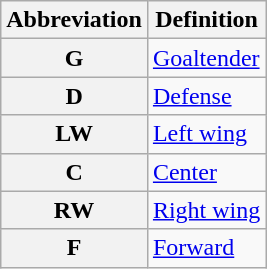<table class="wikitable">
<tr>
<th scope="col">Abbreviation</th>
<th scope="col">Definition</th>
</tr>
<tr>
<th scope="row">G</th>
<td><a href='#'>Goaltender</a></td>
</tr>
<tr>
<th scope="row">D</th>
<td><a href='#'>Defense</a></td>
</tr>
<tr>
<th scope="row">LW</th>
<td><a href='#'>Left wing</a></td>
</tr>
<tr>
<th scope="row">C</th>
<td><a href='#'>Center</a></td>
</tr>
<tr>
<th scope="row">RW</th>
<td><a href='#'>Right wing</a></td>
</tr>
<tr>
<th scope="row">F</th>
<td><a href='#'>Forward</a></td>
</tr>
</table>
